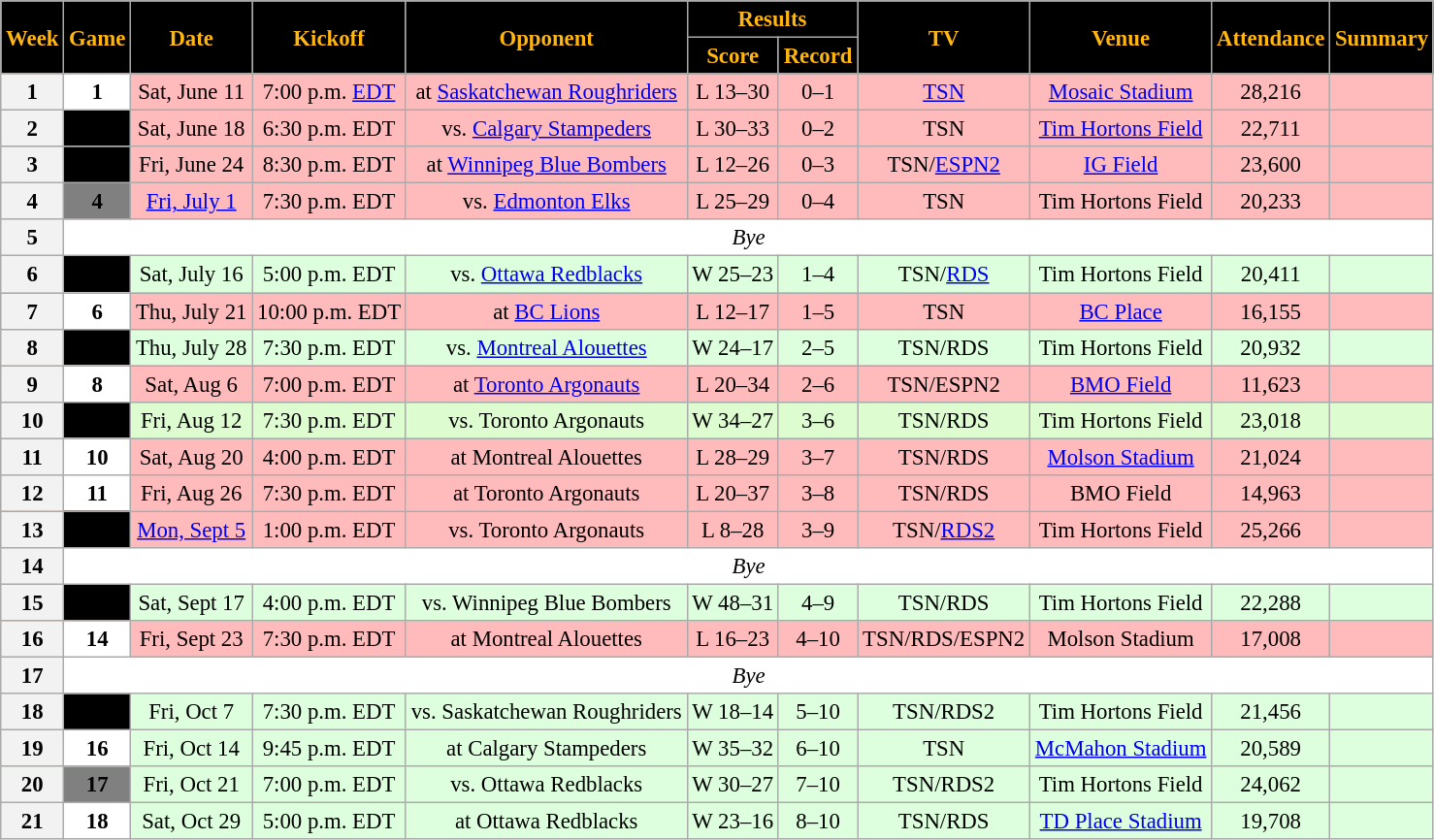<table class="wikitable" style="font-size: 95%;">
<tr>
<th style="background:black;color:#FFB60F;" rowspan=2>Week</th>
<th style="background:black;color:#FFB60F;" rowspan=2>Game</th>
<th style="background:black;color:#FFB60F;" rowspan=2>Date</th>
<th style="background:black;color:#FFB60F;" rowspan=2>Kickoff</th>
<th style="background:black;color:#FFB60F;" rowspan=2>Opponent</th>
<th style="background:black;color:#FFB60F;" colspan=2>Results</th>
<th style="background:black;color:#FFB60F;" rowspan=2>TV</th>
<th style="background:black;color:#FFB60F;" rowspan=2>Venue</th>
<th style="background:black;color:#FFB60F;" rowspan=2>Attendance</th>
<th style="background:black;color:#FFB60F;" rowspan=2>Summary</th>
</tr>
<tr>
<th style="background:black;color:#FFB60F;">Score</th>
<th style="background:black;color:#FFB60F;">Record</th>
</tr>
<tr align="center"= bgcolor="ffbbbb">
<th align="center">1</th>
<th style="text-align:center; background:white;"><span>1</span></th>
<td align="center">Sat, June 11</td>
<td align="center">7:00 p.m. <a href='#'>EDT</a></td>
<td align="center">at <a href='#'>Saskatchewan Roughriders</a></td>
<td align="center">L 13–30</td>
<td align="center">0–1</td>
<td align="center"><a href='#'>TSN</a></td>
<td align="center"><a href='#'>Mosaic Stadium</a></td>
<td align="center">28,216</td>
<td align="center"></td>
</tr>
<tr align="center"= bgcolor="ffbbbb">
<th align="center">2</th>
<th style="text-align:center; background:black;"><span>2</span></th>
<td align="center">Sat, June 18</td>
<td align="center">6:30 p.m. EDT</td>
<td align="center">vs. <a href='#'>Calgary Stampeders</a></td>
<td align="center">L 30–33 </td>
<td align="center">0–2</td>
<td align="center">TSN</td>
<td align="center"><a href='#'>Tim Hortons Field</a></td>
<td align="center">22,711</td>
<td align="center"></td>
</tr>
<tr align="center"= bgcolor="ffbbbb">
<th align="center">3</th>
<th style="text-align:center; background:black;"><span>3</span></th>
<td align="center">Fri, June 24</td>
<td align="center">8:30 p.m. EDT</td>
<td align="center">at <a href='#'>Winnipeg Blue Bombers</a></td>
<td align="center">L 12–26</td>
<td align="center">0–3</td>
<td align="center">TSN/<a href='#'>ESPN2</a></td>
<td align="center"><a href='#'>IG Field</a></td>
<td align="center">23,600</td>
<td align="center"></td>
</tr>
<tr align="center"= bgcolor="ffbbbb">
<th align="center">4</th>
<th style="text-align:center; background:grey;"><span>4</span></th>
<td align="center"><a href='#'>Fri, July 1</a></td>
<td align="center">7:30 p.m. EDT</td>
<td align="center">vs. <a href='#'>Edmonton Elks</a></td>
<td align="center">L 25–29</td>
<td align="center">0–4</td>
<td align="center">TSN</td>
<td align="center">Tim Hortons Field</td>
<td align="center">20,233</td>
<td align="center"></td>
</tr>
<tr align="center"= bgcolor="ffffff">
<th align="center">5</th>
<td colspan=10 align="center" valign="middle"><em>Bye</em></td>
</tr>
<tr align="center"= bgcolor="ddffdd">
<th align="center">6</th>
<th style="text-align:center; background:black;"><span>5</span></th>
<td align="center">Sat, July 16</td>
<td align="center">5:00 p.m. EDT</td>
<td align="center">vs. <a href='#'>Ottawa Redblacks</a></td>
<td align="center">W 25–23</td>
<td align="center">1–4</td>
<td align="center">TSN/<a href='#'>RDS</a></td>
<td align="center">Tim Hortons Field</td>
<td align="center">20,411</td>
<td align="center"></td>
</tr>
<tr align="center"= bgcolor="ffbbbb">
<th align="center">7</th>
<th style="text-align:center; background:white;"><span>6</span></th>
<td align="center">Thu, July 21</td>
<td align="center">10:00 p.m. EDT</td>
<td align="center">at <a href='#'>BC Lions</a></td>
<td align="center">L 12–17</td>
<td align="center">1–5</td>
<td align="center">TSN</td>
<td align="center"><a href='#'>BC Place</a></td>
<td align="center">16,155</td>
<td align="center"></td>
</tr>
<tr align="center"= bgcolor="ddffdd">
<th align="center">8</th>
<th style="text-align:center; background:black;"><span>7</span></th>
<td align="center">Thu, July 28</td>
<td align="center">7:30 p.m. EDT</td>
<td align="center">vs. <a href='#'>Montreal Alouettes</a></td>
<td align="center">W 24–17</td>
<td align="center">2–5</td>
<td align="center">TSN/RDS</td>
<td align="center">Tim Hortons Field</td>
<td align="center">20,932</td>
<td align="center"></td>
</tr>
<tr align="center"= bgcolor="ffbbbb">
<th align="center">9</th>
<th style="text-align:center; background:white;"><span>8</span></th>
<td align="center">Sat, Aug 6</td>
<td align="center">7:00 p.m. EDT</td>
<td align="center">at <a href='#'>Toronto Argonauts</a></td>
<td align="center">L 20–34</td>
<td align="center">2–6</td>
<td align="center">TSN/ESPN2</td>
<td align="center"><a href='#'>BMO Field</a></td>
<td align="center">11,623</td>
<td align="center"></td>
</tr>
<tr align="center"= bgcolor="ddffddd">
<th align="center">10</th>
<th style="text-align:center; background:black;"><span>9</span></th>
<td align="center">Fri, Aug 12</td>
<td align="center">7:30 p.m. EDT</td>
<td align="center">vs. Toronto Argonauts</td>
<td align="center">W 34–27</td>
<td align="center">3–6</td>
<td align="center">TSN/RDS</td>
<td align="center">Tim Hortons Field</td>
<td align="center">23,018</td>
<td align="center"></td>
</tr>
<tr align="center"= bgcolor="ffbbbb">
<th align="center">11</th>
<th style="text-align:center; background:white;"><span>10</span></th>
<td align="center">Sat, Aug 20</td>
<td align="center">4:00 p.m. EDT</td>
<td align="center">at Montreal Alouettes</td>
<td align="center">L 28–29</td>
<td align="center">3–7</td>
<td align="center">TSN/RDS</td>
<td align="center"><a href='#'>Molson Stadium</a></td>
<td align="center">21,024</td>
<td align="center"></td>
</tr>
<tr align="center"= bgcolor="ffbbbb">
<th align="center">12</th>
<th style="text-align:center; background:white;"><span>11</span></th>
<td align="center">Fri, Aug 26</td>
<td align="center">7:30 p.m. EDT</td>
<td align="center">at Toronto Argonauts</td>
<td align="center">L 20–37</td>
<td align="center">3–8</td>
<td align="center">TSN/RDS</td>
<td align="center">BMO Field</td>
<td align="center">14,963</td>
<td align="center"></td>
</tr>
<tr align="center"= bgcolor="ffbbbb">
<th align="center">13</th>
<th style="text-align:center; background:black;"><span>12</span></th>
<td align="center"><a href='#'>Mon, Sept 5</a></td>
<td align="center">1:00 p.m. EDT</td>
<td align="center">vs. Toronto Argonauts</td>
<td align="center">L 8–28</td>
<td align="center">3–9</td>
<td align="center">TSN/<a href='#'>RDS2</a></td>
<td align="center">Tim Hortons Field</td>
<td align="center">25,266</td>
<td align="center"></td>
</tr>
<tr align="center"= bgcolor="ffffff">
<th align="center">14</th>
<td colspan=10 align="center" valign="middle"><em>Bye</em></td>
</tr>
<tr align="center"= bgcolor="ddffdd">
<th align="center">15</th>
<th style="text-align:center; background:black;"><span>13</span></th>
<td align="center">Sat, Sept 17</td>
<td align="center">4:00 p.m. EDT</td>
<td align="center">vs. Winnipeg Blue Bombers</td>
<td align="center">W 48–31</td>
<td align="center">4–9</td>
<td align="center">TSN/RDS</td>
<td align="center">Tim Hortons Field</td>
<td align="center">22,288</td>
<td align="center"></td>
</tr>
<tr align="center"= bgcolor="ffbbbb">
<th align="center">16</th>
<th style="text-align:center; background:white;"><span>14</span></th>
<td align="center">Fri, Sept 23</td>
<td align="center">7:30 p.m. EDT</td>
<td align="center">at Montreal Alouettes</td>
<td align="center">L 16–23</td>
<td align="center">4–10</td>
<td align="center">TSN/RDS/ESPN2</td>
<td align="center">Molson Stadium</td>
<td align="center">17,008</td>
<td align="center"></td>
</tr>
<tr align="center"= bgcolor="ffffff">
<th align="center">17</th>
<td colspan=10 align="center" valign="middle"><em>Bye</em></td>
</tr>
<tr align="center"= bgcolor="ddffdd">
<th align="center">18</th>
<th style="text-align:center; background:black;"><span>15</span></th>
<td align="center">Fri, Oct 7</td>
<td align="center">7:30 p.m. EDT</td>
<td align="center">vs. Saskatchewan Roughriders</td>
<td align="center">W 18–14</td>
<td align="center">5–10</td>
<td align="center">TSN/RDS2</td>
<td align="center">Tim Hortons Field</td>
<td align="center">21,456</td>
<td align="center"></td>
</tr>
<tr align="center"= bgcolor="ddffdd">
<th align="center">19</th>
<th style="text-align:center; background:white;"><span>16</span></th>
<td align="center">Fri, Oct 14</td>
<td align="center">9:45 p.m. EDT</td>
<td align="center">at Calgary Stampeders</td>
<td align="center">W 35–32</td>
<td align="center">6–10</td>
<td align="center">TSN</td>
<td align="center"><a href='#'>McMahon Stadium</a></td>
<td align="center">20,589</td>
<td align="center"></td>
</tr>
<tr align="center"= bgcolor="ddffdd">
<th align="center">20</th>
<th style="text-align:center; background:grey;"><span>17</span></th>
<td align="center">Fri, Oct 21</td>
<td align="center">7:00 p.m. EDT</td>
<td align="center">vs. Ottawa Redblacks</td>
<td align="center">W 30–27</td>
<td align="center">7–10</td>
<td align="center">TSN/RDS2</td>
<td align="center">Tim Hortons Field</td>
<td align="center">24,062</td>
<td align="center"></td>
</tr>
<tr align="center"= bgcolor="ddffdd">
<th align="center">21</th>
<th style="text-align:center; background:white;"><span>18</span></th>
<td align="center">Sat, Oct 29</td>
<td align="center">5:00 p.m. EDT</td>
<td align="center">at Ottawa Redblacks</td>
<td align="center">W 23–16</td>
<td align="center">8–10</td>
<td align="center">TSN/RDS</td>
<td align="center"><a href='#'>TD Place Stadium</a></td>
<td align="center">19,708</td>
<td align="center"></td>
</tr>
</table>
